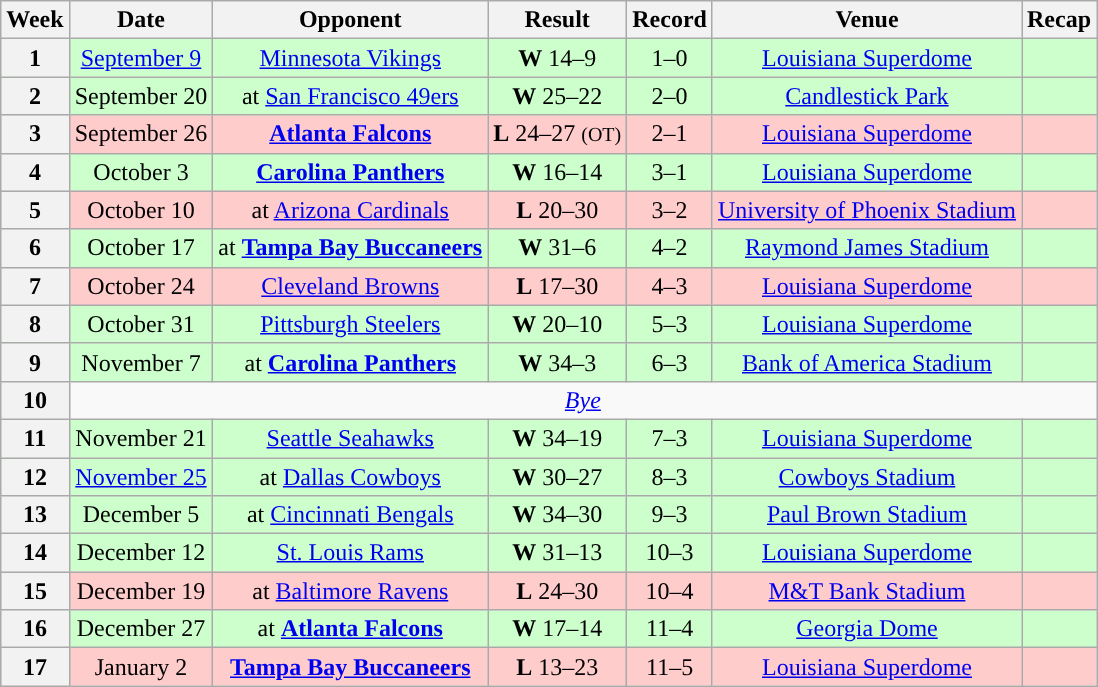<table class="wikitable" style="text-align:center">
<tr>
<th>Week</th>
<th>Date</th>
<th>Opponent</th>
<th>Result</th>
<th>Record</th>
<th>Venue</th>
<th>Recap</th>
</tr>
<tr style="background:#cfc;">
<th>1</th>
<td style="text-align:center;"><a href='#'>September 9</a></td>
<td style="text-align:center;"><a href='#'>Minnesota Vikings</a></td>
<td style="text-align:center;"><strong>W</strong> 14–9</td>
<td style="text-align:center;">1–0</td>
<td style="text-align:center;"><a href='#'>Louisiana Superdome</a></td>
<td style="text-align:center;"></td>
</tr>
<tr style="background:#cfc;">
<th>2</th>
<td style="text-align:center;">September 20</td>
<td style="text-align:center;">at <a href='#'>San Francisco 49ers</a></td>
<td style="text-align:center;"><strong>W</strong> 25–22</td>
<td style="text-align:center;">2–0</td>
<td style="text-align:center;"><a href='#'>Candlestick Park</a></td>
<td style="text-align:center;"></td>
</tr>
<tr style="background:#fcc;">
<th>3</th>
<td style="text-align:center;">September 26</td>
<td style="text-align:center;"><strong><a href='#'>Atlanta Falcons</a></strong></td>
<td style="text-align:center;"><strong>L</strong> 24–27 <small>(OT)</small></td>
<td style="text-align:center;">2–1</td>
<td style="text-align:center;"><a href='#'>Louisiana Superdome</a></td>
<td style="text-align:center;"></td>
</tr>
<tr style="background:#cfc;">
<th>4</th>
<td style="text-align:center;">October 3</td>
<td style="text-align:center;"><strong><a href='#'>Carolina Panthers</a></strong></td>
<td style="text-align:center;"><strong>W</strong> 16–14</td>
<td style="text-align:center;">3–1</td>
<td style="text-align:center;"><a href='#'>Louisiana Superdome</a></td>
<td style="text-align:center;"></td>
</tr>
<tr style="background:#fcc;">
<th>5</th>
<td style="text-align:center;">October 10</td>
<td style="text-align:center;">at <a href='#'>Arizona Cardinals</a></td>
<td style="text-align:center;"><strong>L</strong> 20–30</td>
<td style="text-align:center;">3–2</td>
<td style="text-align:center;"><a href='#'>University of Phoenix Stadium</a></td>
<td style="text-align:center;"></td>
</tr>
<tr style="background:#cfc;">
<th>6</th>
<td style="text-align:center;">October 17</td>
<td style="text-align:center;">at <strong><a href='#'>Tampa Bay Buccaneers</a></strong></td>
<td style="text-align:center;"><strong>W</strong> 31–6</td>
<td style="text-align:center;">4–2</td>
<td style="text-align:center;"><a href='#'>Raymond James Stadium</a></td>
<td style="text-align:center;"></td>
</tr>
<tr style="background:#fcc;">
<th>7</th>
<td style="text-align:center;">October 24</td>
<td style="text-align:center;"><a href='#'>Cleveland Browns</a></td>
<td style="text-align:center;"><strong>L</strong> 17–30</td>
<td style="text-align:center;">4–3</td>
<td style="text-align:center;"><a href='#'>Louisiana Superdome</a></td>
<td style="text-align:center;"></td>
</tr>
<tr style="background:#cfc;">
<th>8</th>
<td style="text-align:center;">October 31</td>
<td style="text-align:center;"><a href='#'>Pittsburgh Steelers</a></td>
<td style="text-align:center;"><strong>W</strong> 20–10</td>
<td style="text-align:center;">5–3</td>
<td style="text-align:center;"><a href='#'>Louisiana Superdome</a></td>
<td style="text-align:center;"></td>
</tr>
<tr style="background:#cfc;">
<th>9</th>
<td style="text-align:center;">November 7</td>
<td style="text-align:center;">at <strong><a href='#'>Carolina Panthers</a></strong></td>
<td style="text-align:center;"><strong>W</strong> 34–3</td>
<td style="text-align:center;">6–3</td>
<td style="text-align:center;"><a href='#'>Bank of America Stadium</a></td>
<td style="text-align:center;"></td>
</tr>
<tr>
<th>10</th>
<td colspan="8" style="text-align:center;"><em><a href='#'>Bye</a></em></td>
</tr>
<tr style="background:#cfc;">
<th>11</th>
<td style="text-align:center;">November 21</td>
<td style="text-align:center;"><a href='#'>Seattle Seahawks</a></td>
<td style="text-align:center;"><strong>W</strong> 34–19</td>
<td style="text-align:center;">7–3</td>
<td style="text-align:center;"><a href='#'>Louisiana Superdome</a></td>
<td style="text-align:center;"></td>
</tr>
<tr style="background:#cfc;">
<th>12</th>
<td style="text-align:center;"><a href='#'>November 25</a></td>
<td style="text-align:center;">at <a href='#'>Dallas Cowboys</a></td>
<td style="text-align:center;"><strong>W</strong> 30–27</td>
<td style="text-align:center;">8–3</td>
<td style="text-align:center;"><a href='#'>Cowboys Stadium</a></td>
<td style="text-align:center;"></td>
</tr>
<tr style="background:#cfc;">
<th>13</th>
<td style="text-align:center;">December 5</td>
<td style="text-align:center;">at <a href='#'>Cincinnati Bengals</a></td>
<td style="text-align:center;"><strong>W</strong> 34–30</td>
<td style="text-align:center;">9–3</td>
<td style="text-align:center;"><a href='#'>Paul Brown Stadium</a></td>
<td style="text-align:center;"></td>
</tr>
<tr style="background:#cfc;">
<th>14</th>
<td style="text-align:center;">December 12</td>
<td style="text-align:center;"><a href='#'>St. Louis Rams</a></td>
<td style="text-align:center;"><strong>W</strong> 31–13</td>
<td style="text-align:center;">10–3</td>
<td style="text-align:center;"><a href='#'>Louisiana Superdome</a></td>
<td style="text-align:center;"></td>
</tr>
<tr style="background:#fcc;">
<th>15</th>
<td style="text-align:center;">December 19</td>
<td style="text-align:center;">at <a href='#'>Baltimore Ravens</a></td>
<td style="text-align:center;"><strong>L</strong> 24–30</td>
<td style="text-align:center;">10–4</td>
<td style="text-align:center;"><a href='#'>M&T Bank Stadium</a></td>
<td style="text-align:center;"></td>
</tr>
<tr style="background:#cfc;">
<th>16</th>
<td style="text-align:center;">December 27</td>
<td style="text-align:center;">at <strong><a href='#'>Atlanta Falcons</a></strong></td>
<td style="text-align:center;"><strong>W</strong> 17–14</td>
<td style="text-align:center;">11–4</td>
<td style="text-align:center;"><a href='#'>Georgia Dome</a></td>
<td style="text-align:center;"></td>
</tr>
<tr style="background:#fcc;">
<th>17</th>
<td style="text-align:center;">January 2</td>
<td style="text-align:center;"><strong><a href='#'>Tampa Bay Buccaneers</a></strong></td>
<td style="text-align:center;"><strong>L</strong> 13–23</td>
<td style="text-align:center;">11–5</td>
<td style="text-align:center;"><a href='#'>Louisiana Superdome</a></td>
<td style="text-align:center;"></td>
</tr>
</table>
